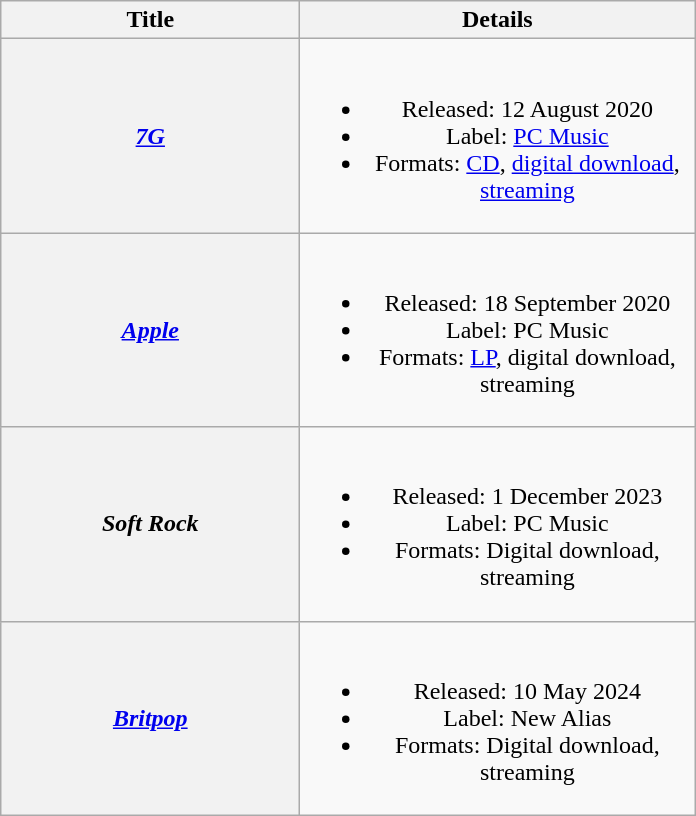<table class="wikitable plainrowheaders" style="text-align:center;" border="1">
<tr>
<th scope="col" rowspan="1" style="width:12em;">Title</th>
<th scope="col" rowspan="1" style="width:16em;">Details</th>
</tr>
<tr>
<th scope="row"><em><a href='#'>7G</a></em></th>
<td><br><ul><li>Released: 12 August 2020</li><li>Label: <a href='#'>PC Music</a></li><li>Formats: <a href='#'>CD</a>, <a href='#'>digital download</a>, <a href='#'>streaming</a></li></ul></td>
</tr>
<tr>
<th scope="row"><em><a href='#'>Apple</a></em></th>
<td><br><ul><li>Released: 18 September 2020</li><li>Label: PC Music</li><li>Formats: <a href='#'>LP</a>, digital download, streaming</li></ul></td>
</tr>
<tr>
<th scope="row"><em>Soft Rock</em><br></th>
<td><br><ul><li>Released: 1 December 2023</li><li>Label: PC Music</li><li>Formats: Digital download, streaming</li></ul></td>
</tr>
<tr>
<th scope="row"><em><a href='#'>Britpop</a></em></th>
<td><br><ul><li>Released: 10 May 2024</li><li>Label: New Alias</li><li>Formats: Digital download, streaming</li></ul></td>
</tr>
</table>
